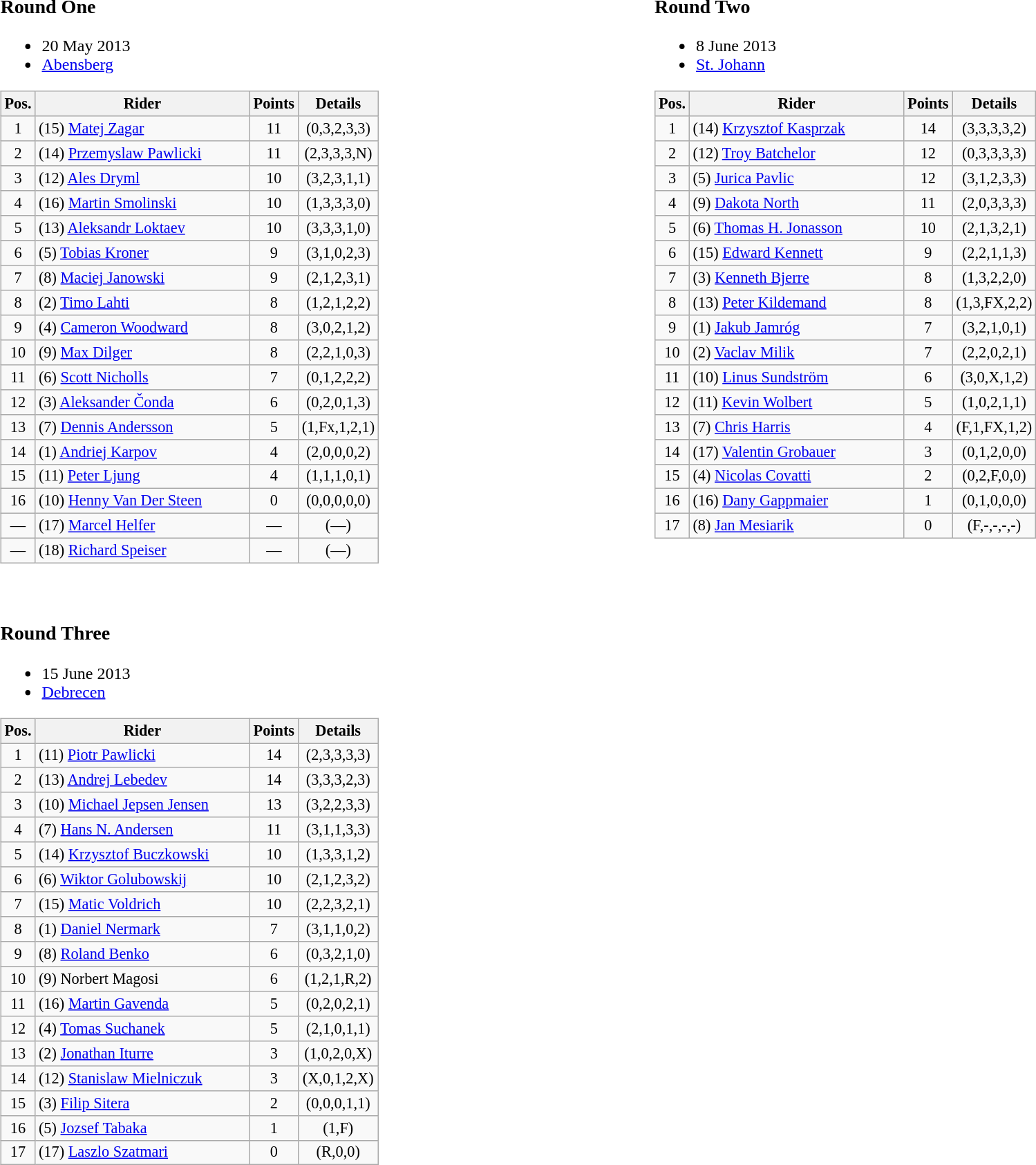<table width=100%>
<tr>
<td width=50% valign=top><br><h3>Round One</h3><ul><li>20 May 2013</li><li> <a href='#'>Abensberg</a></li></ul><table class=wikitable style="font-size:93%;">
<tr>
<th width=25px>Pos.</th>
<th width=200px>Rider</th>
<th width=40px>Points</th>
<th width=70px>Details</th>
</tr>
<tr align=center >
<td>1</td>
<td align=left> (15) <a href='#'>Matej Zagar</a></td>
<td>11</td>
<td>(0,3,2,3,3)</td>
</tr>
<tr align=center >
<td>2</td>
<td align=left> (14) <a href='#'>Przemyslaw Pawlicki</a></td>
<td>11</td>
<td>(2,3,3,3,N)</td>
</tr>
<tr align=center >
<td>3</td>
<td align=left> (12) <a href='#'>Ales Dryml</a></td>
<td>10</td>
<td>(3,2,3,1,1)</td>
</tr>
<tr align=center >
<td>4</td>
<td align=left> (16) <a href='#'>Martin Smolinski</a></td>
<td>10</td>
<td>(1,3,3,3,0)</td>
</tr>
<tr align=center >
<td>5</td>
<td align=left> (13) <a href='#'>Aleksandr Loktaev</a></td>
<td>10</td>
<td>(3,3,3,1,0)</td>
</tr>
<tr align=center >
<td>6</td>
<td align=left> (5) <a href='#'>Tobias Kroner</a></td>
<td>9</td>
<td>(3,1,0,2,3)</td>
</tr>
<tr align=center >
<td>7</td>
<td align=left> (8) <a href='#'>Maciej Janowski</a></td>
<td>9</td>
<td>(2,1,2,3,1)</td>
</tr>
<tr align=center >
<td>8</td>
<td align=left> (2) <a href='#'>Timo Lahti</a></td>
<td>8</td>
<td>(1,2,1,2,2)</td>
</tr>
<tr align=center >
<td>9</td>
<td align=left> (4) <a href='#'>Cameron Woodward</a></td>
<td>8</td>
<td>(3,0,2,1,2)</td>
</tr>
<tr align=center >
<td>10</td>
<td align=left> (9) <a href='#'>Max Dilger</a></td>
<td>8</td>
<td>(2,2,1,0,3)</td>
</tr>
<tr align=center >
<td>11</td>
<td align=left> (6) <a href='#'>Scott Nicholls</a></td>
<td>7</td>
<td>(0,1,2,2,2)</td>
</tr>
<tr align=center>
<td>12</td>
<td align=left> (3) <a href='#'>Aleksander Čonda</a></td>
<td>6</td>
<td>(0,2,0,1,3)</td>
</tr>
<tr align=center>
<td>13</td>
<td align=left> (7) <a href='#'>Dennis Andersson</a></td>
<td>5</td>
<td>(1,Fx,1,2,1)</td>
</tr>
<tr align=center>
<td>14</td>
<td align=left> (1) <a href='#'>Andriej Karpov</a></td>
<td>4</td>
<td>(2,0,0,0,2)</td>
</tr>
<tr align=center>
<td>15</td>
<td align=left> (11) <a href='#'>Peter Ljung</a></td>
<td>4</td>
<td>(1,1,1,0,1)</td>
</tr>
<tr align=center>
<td>16</td>
<td align=left> (10) <a href='#'>Henny Van Der Steen</a></td>
<td>0</td>
<td>(0,0,0,0,0)</td>
</tr>
<tr align=center>
<td>—</td>
<td align=left> (17) <a href='#'>Marcel Helfer</a></td>
<td>—</td>
<td>(—)</td>
</tr>
<tr align=center>
<td>—</td>
<td align=left> (18) <a href='#'>Richard Speiser</a></td>
<td>—</td>
<td>(—)</td>
</tr>
</table>
</td>
<td width=50% valign=top><br><h3>Round Two</h3><ul><li>8 June 2013</li><li> <a href='#'>St. Johann</a></li></ul><table class=wikitable style="font-size:93%;">
<tr>
<th width=25px>Pos.</th>
<th width=200px>Rider</th>
<th width=40px>Points</th>
<th width=70px>Details</th>
</tr>
<tr align=center >
<td>1</td>
<td align=left> (14) <a href='#'>Krzysztof Kasprzak</a></td>
<td>14</td>
<td>(3,3,3,3,2)</td>
</tr>
<tr align=center >
<td>2</td>
<td align=left> (12) <a href='#'>Troy Batchelor</a></td>
<td>12</td>
<td>(0,3,3,3,3)</td>
</tr>
<tr align=center >
<td>3</td>
<td align=left> (5) <a href='#'>Jurica Pavlic</a></td>
<td>12</td>
<td>(3,1,2,3,3)</td>
</tr>
<tr align=center >
<td>4</td>
<td align=left> (9) <a href='#'>Dakota North</a></td>
<td>11</td>
<td>(2,0,3,3,3)</td>
</tr>
<tr align=center >
<td>5</td>
<td align=left> (6) <a href='#'>Thomas H. Jonasson</a></td>
<td>10</td>
<td>(2,1,3,2,1)</td>
</tr>
<tr align=center >
<td>6</td>
<td align=left> (15) <a href='#'>Edward Kennett</a></td>
<td>9</td>
<td>(2,2,1,1,3)</td>
</tr>
<tr align=center >
<td>7</td>
<td align=left> (3) <a href='#'>Kenneth Bjerre</a></td>
<td>8</td>
<td>(1,3,2,2,0)</td>
</tr>
<tr align=center >
<td>8</td>
<td align=left> (13) <a href='#'>Peter Kildemand</a></td>
<td>8</td>
<td>(1,3,FX,2,2)</td>
</tr>
<tr align=center >
<td>9</td>
<td align=left> (1) <a href='#'>Jakub Jamróg</a></td>
<td>7</td>
<td>(3,2,1,0,1)</td>
</tr>
<tr align=center >
<td>10</td>
<td align=left> (2) <a href='#'>Vaclav Milik</a></td>
<td>7</td>
<td>(2,2,0,2,1)</td>
</tr>
<tr align=center >
<td>11</td>
<td align=left> (10) <a href='#'>Linus Sundström</a></td>
<td>6</td>
<td>(3,0,X,1,2)</td>
</tr>
<tr align=center >
<td>12</td>
<td align=left> (11) <a href='#'>Kevin Wolbert</a></td>
<td>5</td>
<td>(1,0,2,1,1)</td>
</tr>
<tr align=center>
<td>13</td>
<td align=left> (7) <a href='#'>Chris Harris</a></td>
<td>4</td>
<td>(F,1,FX,1,2)</td>
</tr>
<tr align=center>
<td>14</td>
<td align=left> (17) <a href='#'>Valentin Grobauer</a></td>
<td>3</td>
<td>(0,1,2,0,0)</td>
</tr>
<tr align=center>
<td>15</td>
<td align=left> (4) <a href='#'>Nicolas Covatti</a></td>
<td>2</td>
<td>(0,2,F,0,0)</td>
</tr>
<tr align=center>
<td>16</td>
<td align=left> (16) <a href='#'>Dany Gappmaier</a></td>
<td>1</td>
<td>(0,1,0,0,0)</td>
</tr>
<tr align=center>
<td>17</td>
<td align=left> (8) <a href='#'>Jan Mesiarik</a></td>
<td>0</td>
<td>(F,-,-,-,-)</td>
</tr>
</table>
</td>
</tr>
<tr>
<td valign=top><br><h3>Round Three</h3><ul><li>15 June 2013</li><li> <a href='#'>Debrecen</a></li></ul><table class=wikitable style="font-size:93%;">
<tr>
<th width=25px>Pos.</th>
<th width=200px>Rider</th>
<th width=40px>Points</th>
<th width=70px>Details</th>
</tr>
<tr align=center >
<td>1</td>
<td align=left> (11) <a href='#'>Piotr Pawlicki</a></td>
<td>14</td>
<td>(2,3,3,3,3)</td>
</tr>
<tr align=center >
<td>2</td>
<td align=left> (13) <a href='#'>Andrej Lebedev</a></td>
<td>14</td>
<td>(3,3,3,2,3)</td>
</tr>
<tr align=center >
<td>3</td>
<td align=left> (10) <a href='#'>Michael Jepsen Jensen</a></td>
<td>13</td>
<td>(3,2,2,3,3)</td>
</tr>
<tr align=center >
<td>4</td>
<td align=left> (7) <a href='#'>Hans N. Andersen</a></td>
<td>11</td>
<td>(3,1,1,3,3)</td>
</tr>
<tr align=center >
<td>5</td>
<td align=left> (14) <a href='#'>Krzysztof Buczkowski</a></td>
<td>10</td>
<td>(1,3,3,1,2)</td>
</tr>
<tr align=center >
<td>6</td>
<td align=left> (6) <a href='#'>Wiktor Golubowskij</a></td>
<td>10</td>
<td>(2,1,2,3,2)</td>
</tr>
<tr align=center >
<td>7</td>
<td align=left> (15) <a href='#'>Matic Voldrich</a></td>
<td>10</td>
<td>(2,2,3,2,1)</td>
</tr>
<tr align=center >
<td>8</td>
<td align=left> (1) <a href='#'>Daniel Nermark</a></td>
<td>7</td>
<td>(3,1,1,0,2)</td>
</tr>
<tr align=center >
<td>9</td>
<td align=left> (8) <a href='#'>Roland Benko</a></td>
<td>6</td>
<td>(0,3,2,1,0)</td>
</tr>
<tr align=center >
<td>10</td>
<td align=left> (9) Norbert Magosi</td>
<td>6</td>
<td>(1,2,1,R,2)</td>
</tr>
<tr align=center>
<td>11</td>
<td align=left> (16) <a href='#'>Martin Gavenda</a></td>
<td>5</td>
<td>(0,2,0,2,1)</td>
</tr>
<tr align=center >
<td>12</td>
<td align=left> (4) <a href='#'>Tomas Suchanek</a></td>
<td>5</td>
<td>(2,1,0,1,1)</td>
</tr>
<tr align=center>
<td>13</td>
<td align=left> (2) <a href='#'>Jonathan Iturre</a></td>
<td>3</td>
<td>(1,0,2,0,X)</td>
</tr>
<tr align=center>
<td>14</td>
<td align=left> (12) <a href='#'>Stanislaw Mielniczuk</a></td>
<td>3</td>
<td>(X,0,1,2,X)</td>
</tr>
<tr align=center>
<td>15</td>
<td align=left> (3) <a href='#'>Filip Sitera</a></td>
<td>2</td>
<td>(0,0,0,1,1)</td>
</tr>
<tr align=center>
<td>16</td>
<td align=left> (5) <a href='#'>Jozsef Tabaka</a></td>
<td>1</td>
<td>(1,F)</td>
</tr>
<tr align=center>
<td>17</td>
<td align=left> (17) <a href='#'>Laszlo Szatmari</a></td>
<td>0</td>
<td>(R,0,0)</td>
</tr>
</table>
</td>
</tr>
<tr>
<td valign=top></td>
</tr>
</table>
